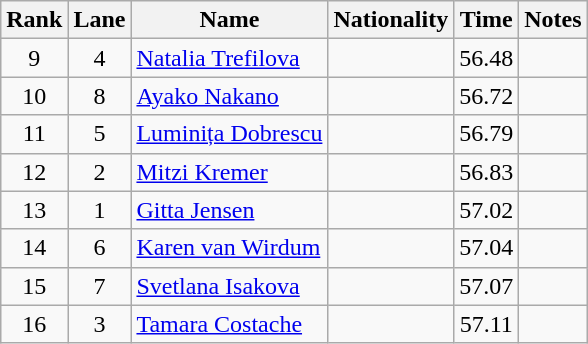<table class="wikitable sortable" style="text-align:center">
<tr>
<th>Rank</th>
<th>Lane</th>
<th>Name</th>
<th>Nationality</th>
<th>Time</th>
<th>Notes</th>
</tr>
<tr>
<td>9</td>
<td>4</td>
<td align=left><a href='#'>Natalia Trefilova</a></td>
<td align=left></td>
<td>56.48</td>
<td></td>
</tr>
<tr>
<td>10</td>
<td>8</td>
<td align=left><a href='#'>Ayako Nakano</a></td>
<td align=left></td>
<td>56.72</td>
<td></td>
</tr>
<tr>
<td>11</td>
<td>5</td>
<td align=left><a href='#'>Luminița Dobrescu</a></td>
<td align=left></td>
<td>56.79</td>
<td></td>
</tr>
<tr>
<td>12</td>
<td>2</td>
<td align=left><a href='#'>Mitzi Kremer</a></td>
<td align=left></td>
<td>56.83</td>
<td></td>
</tr>
<tr>
<td>13</td>
<td>1</td>
<td align=left><a href='#'>Gitta Jensen</a></td>
<td align=left></td>
<td>57.02</td>
<td></td>
</tr>
<tr>
<td>14</td>
<td>6</td>
<td align=left><a href='#'>Karen van Wirdum</a></td>
<td align=left></td>
<td>57.04</td>
<td></td>
</tr>
<tr>
<td>15</td>
<td>7</td>
<td align=left><a href='#'>Svetlana Isakova</a></td>
<td align=left></td>
<td>57.07</td>
<td></td>
</tr>
<tr>
<td>16</td>
<td>3</td>
<td align=left><a href='#'>Tamara Costache</a></td>
<td align=left></td>
<td>57.11</td>
<td></td>
</tr>
</table>
